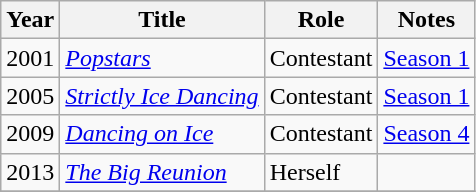<table class="wikitable">
<tr>
<th>Year</th>
<th>Title</th>
<th>Role</th>
<th class="unsortable">Notes</th>
</tr>
<tr>
<td>2001</td>
<td><em><a href='#'>Popstars</a></em></td>
<td>Contestant</td>
<td><a href='#'>Season 1</a></td>
</tr>
<tr>
<td>2005</td>
<td><em><a href='#'>Strictly Ice Dancing</a></em></td>
<td>Contestant</td>
<td><a href='#'>Season 1</a></td>
</tr>
<tr>
<td>2009</td>
<td><em><a href='#'>Dancing on Ice</a></em></td>
<td>Contestant</td>
<td><a href='#'>Season 4</a></td>
</tr>
<tr>
<td>2013</td>
<td><em><a href='#'>The Big Reunion</a></em></td>
<td>Herself</td>
<td></td>
</tr>
<tr>
</tr>
</table>
